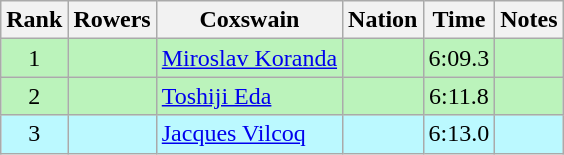<table class="wikitable sortable" style="text-align:center">
<tr>
<th>Rank</th>
<th>Rowers</th>
<th>Coxswain</th>
<th>Nation</th>
<th>Time</th>
<th>Notes</th>
</tr>
<tr bgcolor=bbf3bb>
<td>1</td>
<td></td>
<td align=left><a href='#'>Miroslav Koranda</a></td>
<td align=left></td>
<td>6:09.3</td>
<td></td>
</tr>
<tr bgcolor=bbf3bb>
<td>2</td>
<td></td>
<td align=left><a href='#'>Toshiji Eda</a></td>
<td align=left></td>
<td>6:11.8</td>
<td></td>
</tr>
<tr bgcolor=bbf9ff>
<td>3</td>
<td></td>
<td align=left><a href='#'>Jacques Vilcoq</a></td>
<td align=left></td>
<td>6:13.0</td>
<td></td>
</tr>
</table>
